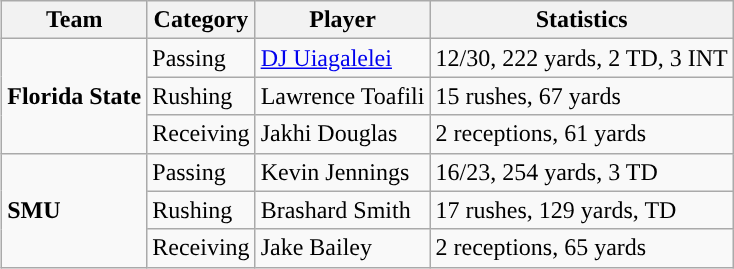<table class="wikitable" style="float: right;">
<tr>
<th>Team</th>
<th>Category</th>
<th>Player</th>
<th>Statistics</th>
</tr>
<tr>
<td rowspan=3><strong>Florida State</strong></td>
<td>Passing</td>
<td><a href='#'>DJ Uiagalelei</a></td>
<td>12/30, 222 yards, 2 TD, 3 INT</td>
</tr>
<tr>
<td>Rushing</td>
<td>Lawrence Toafili</td>
<td>15 rushes, 67 yards</td>
</tr>
<tr>
<td>Receiving</td>
<td>Jakhi Douglas</td>
<td>2 receptions, 61 yards</td>
</tr>
<tr>
<td rowspan=3><strong>SMU</strong></td>
<td>Passing</td>
<td>Kevin Jennings</td>
<td>16/23, 254 yards, 3 TD</td>
</tr>
<tr>
<td>Rushing</td>
<td>Brashard Smith</td>
<td>17 rushes, 129 yards, TD</td>
</tr>
<tr>
<td>Receiving</td>
<td>Jake Bailey</td>
<td>2 receptions, 65 yards</td>
</tr>
</table>
